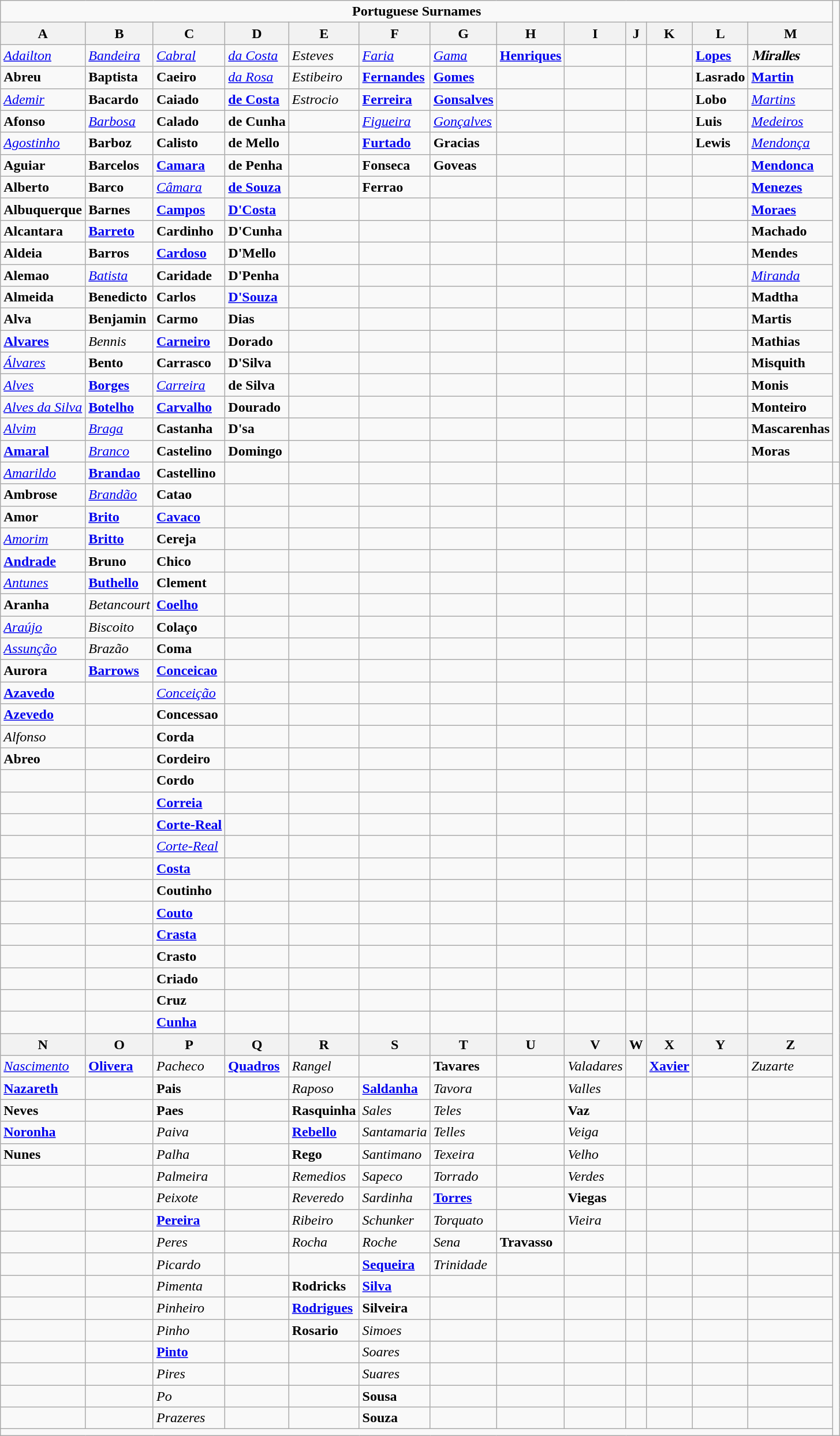<table class="wikitable">
<tr>
<td colspan=13 align="center"> <strong>Portuguese Surnames</strong></td>
</tr>
<tr>
<th>A</th>
<th>B</th>
<th>C</th>
<th>D</th>
<th>E</th>
<th>F</th>
<th>G</th>
<th>H</th>
<th>I</th>
<th>J</th>
<th>K</th>
<th>L</th>
<th>M</th>
</tr>
<tr>
<td><em><a href='#'>Adailton</a></em></td>
<td><em><a href='#'>Bandeira</a></em></td>
<td><em><a href='#'>Cabral</a></em></td>
<td><em><a href='#'>da Costa</a></em></td>
<td><em>Esteves</em></td>
<td><em><a href='#'>Faria</a></em></td>
<td><em><a href='#'>Gama</a></em></td>
<td><strong><a href='#'>Henriques</a></strong></td>
<td></td>
<td></td>
<td></td>
<td><strong><a href='#'>Lopes</a></strong></td>
<td><em>𝐌𝐢𝐫𝐚𝐥𝐥𝐞𝐬</em></td>
</tr>
<tr>
<td><strong>Abreu</strong></td>
<td><strong>Baptista</strong></td>
<td><strong>Caeiro</strong></td>
<td><em><a href='#'>da Rosa</a></em></td>
<td><em>Estibeiro</em></td>
<td><strong><a href='#'>Fernandes</a></strong></td>
<td><strong><a href='#'>Gomes</a></strong></td>
<td></td>
<td></td>
<td></td>
<td></td>
<td><strong>Lasrado</strong></td>
<td><strong><a href='#'>Martin</a></strong></td>
</tr>
<tr>
<td><em><a href='#'>Ademir</a></em></td>
<td><strong>Bacardo</strong></td>
<td><strong>Caiado</strong></td>
<td><strong><a href='#'>de Costa</a></strong></td>
<td><em>Estrocio</em></td>
<td><strong><a href='#'>Ferreira</a></strong></td>
<td><strong><a href='#'>Gonsalves</a></strong></td>
<td></td>
<td></td>
<td></td>
<td></td>
<td><strong>Lobo</strong></td>
<td><em><a href='#'>Martins</a></em></td>
</tr>
<tr>
<td><strong>Afonso</strong></td>
<td><em><a href='#'>Barbosa</a></em></td>
<td><strong>Calado</strong></td>
<td><strong>de Cunha</strong></td>
<td></td>
<td><em><a href='#'>Figueira</a></em></td>
<td><em><a href='#'>Gonçalves</a></em></td>
<td></td>
<td></td>
<td></td>
<td></td>
<td><strong>Luis</strong></td>
<td><em><a href='#'>Medeiros</a></em></td>
</tr>
<tr>
<td><em><a href='#'>Agostinho</a></em></td>
<td><strong>Barboz</strong></td>
<td><strong>Calisto</strong></td>
<td><strong>de Mello</strong></td>
<td></td>
<td><strong><a href='#'>Furtado</a></strong></td>
<td><strong>Gracias</strong></td>
<td></td>
<td></td>
<td></td>
<td></td>
<td><strong>Lewis</strong></td>
<td><em><a href='#'>Mendonça</a></em></td>
</tr>
<tr>
<td><strong>Aguiar</strong></td>
<td><strong>Barcelos</strong></td>
<td><strong><a href='#'>Camara</a></strong></td>
<td><strong>de Penha</strong></td>
<td></td>
<td><strong>Fonseca</strong></td>
<td><strong>Goveas</strong></td>
<td></td>
<td></td>
<td></td>
<td></td>
<td></td>
<td><strong><a href='#'>Mendonca</a></strong></td>
</tr>
<tr>
<td><strong>Alberto</strong></td>
<td><strong>Barco</strong></td>
<td><em><a href='#'>Câmara</a></em></td>
<td><strong><a href='#'>de Souza</a></strong></td>
<td></td>
<td><strong>Ferrao</strong></td>
<td></td>
<td></td>
<td></td>
<td></td>
<td></td>
<td></td>
<td><strong><a href='#'>Menezes</a></strong></td>
</tr>
<tr>
<td><strong>Albuquerque</strong></td>
<td><strong>Barnes</strong></td>
<td><strong><a href='#'>Campos</a></strong></td>
<td><strong><a href='#'>D'Costa</a></strong></td>
<td></td>
<td></td>
<td></td>
<td></td>
<td></td>
<td></td>
<td></td>
<td></td>
<td><strong><a href='#'>Moraes</a></strong></td>
</tr>
<tr>
<td><strong>Alcantara</strong></td>
<td><strong><a href='#'>Barreto</a></strong></td>
<td><strong>Cardinho</strong></td>
<td><strong>D'Cunha</strong></td>
<td></td>
<td></td>
<td></td>
<td></td>
<td></td>
<td></td>
<td></td>
<td></td>
<td><strong>Machado</strong></td>
</tr>
<tr>
<td><strong>Aldeia</strong></td>
<td><strong>Barros</strong></td>
<td><strong><a href='#'>Cardoso</a></strong></td>
<td><strong>D'Mello</strong></td>
<td></td>
<td></td>
<td></td>
<td></td>
<td></td>
<td></td>
<td></td>
<td></td>
<td><strong>Mendes</strong></td>
</tr>
<tr>
<td><strong>Alemao</strong></td>
<td><em><a href='#'>Batista</a></em></td>
<td><strong>Caridade</strong></td>
<td><strong>D'Penha</strong></td>
<td></td>
<td></td>
<td></td>
<td></td>
<td></td>
<td></td>
<td></td>
<td></td>
<td><em><a href='#'>Miranda</a></em></td>
</tr>
<tr>
<td><strong>Almeida</strong></td>
<td><strong>Benedicto</strong></td>
<td><strong>Carlos</strong></td>
<td><strong><a href='#'>D'Souza</a></strong></td>
<td></td>
<td></td>
<td></td>
<td></td>
<td></td>
<td></td>
<td></td>
<td></td>
<td><strong>Madtha</strong></td>
</tr>
<tr>
<td><strong>Alva</strong></td>
<td><strong>Benjamin</strong></td>
<td><strong>Carmo</strong></td>
<td><strong>Dias</strong></td>
<td></td>
<td></td>
<td></td>
<td></td>
<td></td>
<td></td>
<td></td>
<td></td>
<td><strong>Martis</strong></td>
</tr>
<tr>
<td><strong><a href='#'>Alvares</a></strong></td>
<td><em>Bennis</em></td>
<td><strong><a href='#'>Carneiro</a></strong></td>
<td><strong>Dorado</strong></td>
<td></td>
<td></td>
<td></td>
<td></td>
<td></td>
<td></td>
<td></td>
<td></td>
<td><strong>Mathias</strong></td>
</tr>
<tr>
<td><em><a href='#'>Álvares</a></em></td>
<td><strong>Bento</strong></td>
<td><strong>Carrasco</strong></td>
<td><strong>D'Silva</strong></td>
<td></td>
<td></td>
<td></td>
<td></td>
<td></td>
<td></td>
<td></td>
<td></td>
<td><strong>Misquith</strong></td>
</tr>
<tr>
<td><em><a href='#'>Alves</a></em></td>
<td><strong><a href='#'>Borges</a></strong></td>
<td><em><a href='#'>Carreira</a></em></td>
<td><strong>de Silva</strong></td>
<td></td>
<td></td>
<td></td>
<td></td>
<td></td>
<td></td>
<td></td>
<td></td>
<td><strong>Monis</strong></td>
</tr>
<tr>
<td><em><a href='#'>Alves da Silva</a></em></td>
<td><strong><a href='#'>Botelho</a></strong></td>
<td><strong><a href='#'>Carvalho</a></strong></td>
<td><strong>Dourado</strong></td>
<td></td>
<td></td>
<td></td>
<td></td>
<td></td>
<td></td>
<td></td>
<td></td>
<td><strong>Monteiro</strong></td>
</tr>
<tr>
<td><em><a href='#'>Alvim</a></em></td>
<td><em><a href='#'>Braga</a></em></td>
<td><strong>Castanha</strong></td>
<td><strong>D'sa</strong></td>
<td></td>
<td></td>
<td></td>
<td></td>
<td></td>
<td></td>
<td></td>
<td></td>
<td><strong>Mascarenhas</strong></td>
</tr>
<tr>
<td><strong><a href='#'>Amaral</a></strong></td>
<td><em><a href='#'>Branco</a></em></td>
<td><strong>Castelino</strong></td>
<td><strong>Domingo</strong></td>
<td></td>
<td></td>
<td></td>
<td></td>
<td></td>
<td></td>
<td></td>
<td></td>
<td><strong>Moras</strong></td>
</tr>
<tr>
<td><em><a href='#'>Amarildo</a></em></td>
<td><strong><a href='#'>Brandao</a></strong></td>
<td><strong>Castellino</strong></td>
<td></td>
<td></td>
<td></td>
<td></td>
<td></td>
<td></td>
<td></td>
<td></td>
<td></td>
<td></td>
<td></td>
</tr>
<tr>
<td><strong>Ambrose</strong></td>
<td><em><a href='#'>Brandão</a></em></td>
<td><strong>Catao</strong></td>
<td></td>
<td></td>
<td></td>
<td></td>
<td></td>
<td></td>
<td></td>
<td></td>
<td></td>
<td></td>
</tr>
<tr>
<td><strong>Amor</strong></td>
<td><strong><a href='#'>Brito</a></strong></td>
<td><strong><a href='#'>Cavaco</a></strong></td>
<td></td>
<td></td>
<td></td>
<td></td>
<td></td>
<td></td>
<td></td>
<td></td>
<td></td>
<td></td>
</tr>
<tr>
<td><em><a href='#'>Amorim</a></em></td>
<td><strong><a href='#'>Britto</a></strong></td>
<td><strong>Cereja</strong></td>
<td></td>
<td></td>
<td></td>
<td></td>
<td></td>
<td></td>
<td></td>
<td></td>
<td></td>
<td></td>
</tr>
<tr>
<td><strong><a href='#'>Andrade</a></strong></td>
<td><strong>Bruno</strong></td>
<td><strong>Chico</strong></td>
<td></td>
<td></td>
<td></td>
<td></td>
<td></td>
<td></td>
<td></td>
<td></td>
<td></td>
<td></td>
</tr>
<tr>
<td><em><a href='#'>Antunes</a></em></td>
<td><strong><a href='#'>Buthello</a></strong></td>
<td><strong>Clement</strong></td>
<td></td>
<td></td>
<td></td>
<td></td>
<td></td>
<td></td>
<td></td>
<td></td>
<td></td>
<td></td>
</tr>
<tr>
<td><strong>Aranha</strong></td>
<td><em>Betancourt</em></td>
<td><strong><a href='#'>Coelho</a></strong></td>
<td></td>
<td></td>
<td></td>
<td></td>
<td></td>
<td></td>
<td></td>
<td></td>
<td></td>
<td></td>
</tr>
<tr>
<td><em><a href='#'>Araújo</a></em></td>
<td><em>Biscoito</em></td>
<td><strong>Colaço</strong></td>
<td></td>
<td></td>
<td></td>
<td></td>
<td></td>
<td></td>
<td></td>
<td></td>
<td></td>
<td></td>
</tr>
<tr>
<td><em><a href='#'>Assunção</a></em></td>
<td><em>Brazão</em></td>
<td><strong>Coma</strong></td>
<td></td>
<td></td>
<td></td>
<td></td>
<td></td>
<td></td>
<td></td>
<td></td>
<td></td>
<td></td>
</tr>
<tr>
<td><strong>Aurora</strong></td>
<td><strong><a href='#'>Barrows</a></strong></td>
<td><strong><a href='#'>Conceicao</a></strong></td>
<td></td>
<td></td>
<td></td>
<td></td>
<td></td>
<td></td>
<td></td>
<td></td>
<td></td>
<td></td>
</tr>
<tr>
<td><strong><a href='#'>Azavedo</a></strong></td>
<td></td>
<td><em><a href='#'>Conceição</a></em></td>
<td></td>
<td></td>
<td></td>
<td></td>
<td></td>
<td></td>
<td></td>
<td></td>
<td></td>
<td></td>
</tr>
<tr>
<td><strong><a href='#'>Azevedo</a></strong></td>
<td></td>
<td><strong>Concessao</strong></td>
<td></td>
<td></td>
<td></td>
<td></td>
<td></td>
<td></td>
<td></td>
<td></td>
<td></td>
<td></td>
</tr>
<tr>
<td><em>Alfonso</em></td>
<td></td>
<td><strong>Corda</strong></td>
<td></td>
<td></td>
<td></td>
<td></td>
<td></td>
<td></td>
<td></td>
<td></td>
<td></td>
<td></td>
</tr>
<tr>
<td><strong>Abreo</strong></td>
<td></td>
<td><strong>Cordeiro</strong></td>
<td></td>
<td></td>
<td></td>
<td></td>
<td></td>
<td></td>
<td></td>
<td></td>
<td></td>
<td></td>
</tr>
<tr>
<td></td>
<td></td>
<td><strong>Cordo</strong></td>
<td></td>
<td></td>
<td></td>
<td></td>
<td></td>
<td></td>
<td></td>
<td></td>
<td></td>
<td></td>
</tr>
<tr>
<td></td>
<td></td>
<td><strong><a href='#'>Correia</a></strong></td>
<td></td>
<td></td>
<td></td>
<td></td>
<td></td>
<td></td>
<td></td>
<td></td>
<td></td>
<td></td>
</tr>
<tr>
<td></td>
<td></td>
<td><strong><a href='#'>Corte-Real</a></strong></td>
<td></td>
<td></td>
<td></td>
<td></td>
<td></td>
<td></td>
<td></td>
<td></td>
<td></td>
<td></td>
</tr>
<tr>
<td></td>
<td></td>
<td><em><a href='#'>Corte-Real</a></em></td>
<td></td>
<td></td>
<td></td>
<td></td>
<td></td>
<td></td>
<td></td>
<td></td>
<td></td>
<td></td>
</tr>
<tr>
<td></td>
<td></td>
<td><strong><a href='#'>Costa</a></strong></td>
<td></td>
<td></td>
<td></td>
<td></td>
<td></td>
<td></td>
<td></td>
<td></td>
<td></td>
<td></td>
</tr>
<tr>
<td></td>
<td></td>
<td><strong>Coutinho</strong></td>
<td></td>
<td></td>
<td></td>
<td></td>
<td></td>
<td></td>
<td></td>
<td></td>
<td></td>
<td></td>
</tr>
<tr>
<td></td>
<td></td>
<td><strong><a href='#'>Couto</a></strong></td>
<td></td>
<td></td>
<td></td>
<td></td>
<td></td>
<td></td>
<td></td>
<td></td>
<td></td>
<td></td>
</tr>
<tr>
<td></td>
<td></td>
<td><strong><a href='#'>Crasta</a></strong></td>
<td></td>
<td></td>
<td></td>
<td></td>
<td></td>
<td></td>
<td></td>
<td></td>
<td></td>
<td></td>
</tr>
<tr>
<td></td>
<td></td>
<td><strong>Crasto</strong></td>
<td></td>
<td></td>
<td></td>
<td></td>
<td></td>
<td></td>
<td></td>
<td></td>
<td></td>
<td></td>
</tr>
<tr>
<td></td>
<td></td>
<td><strong>Criado</strong></td>
<td></td>
<td></td>
<td></td>
<td></td>
<td></td>
<td></td>
<td></td>
<td></td>
<td></td>
<td></td>
</tr>
<tr>
<td></td>
<td></td>
<td><strong>Cruz</strong></td>
<td></td>
<td></td>
<td></td>
<td></td>
<td></td>
<td></td>
<td></td>
<td></td>
<td></td>
<td></td>
</tr>
<tr>
<td></td>
<td></td>
<td><strong><a href='#'>Cunha</a></strong></td>
<td></td>
<td></td>
<td></td>
<td></td>
<td></td>
<td></td>
<td></td>
<td></td>
<td></td>
<td></td>
</tr>
<tr>
<th>N</th>
<th>O</th>
<th>P</th>
<th>Q</th>
<th>R</th>
<th>S</th>
<th>T</th>
<th>U</th>
<th>V</th>
<th>W</th>
<th>X</th>
<th>Y</th>
<th>Z</th>
</tr>
<tr>
<td><em><a href='#'>Nascimento</a></em></td>
<td><strong><a href='#'>Olivera</a></strong></td>
<td><em>Pacheco</em></td>
<td><strong><a href='#'>Quadros</a></strong></td>
<td><em>Rangel</em></td>
<td></td>
<td><strong>Tavares</strong></td>
<td></td>
<td><em>Valadares</em></td>
<td></td>
<td><strong><a href='#'>Xavier</a></strong></td>
<td></td>
<td><em>Zuzarte</em></td>
</tr>
<tr>
<td><strong><a href='#'>Nazareth</a></strong></td>
<td></td>
<td><strong>Pais</strong></td>
<td></td>
<td><em>Raposo</em></td>
<td><strong><a href='#'>Saldanha</a></strong></td>
<td><em>Tavora</em></td>
<td></td>
<td><em>Valles</em></td>
<td></td>
<td></td>
<td></td>
<td></td>
</tr>
<tr>
<td><strong>Neves</strong></td>
<td></td>
<td><strong>Paes</strong></td>
<td></td>
<td><strong>Rasquinha</strong></td>
<td><em>Sales</em></td>
<td><em>Teles</em></td>
<td></td>
<td><strong>Vaz</strong></td>
<td></td>
<td></td>
<td></td>
<td></td>
</tr>
<tr>
<td><strong><a href='#'>Noronha</a></strong></td>
<td></td>
<td><em>Paiva</em></td>
<td></td>
<td><strong><a href='#'>Rebello</a></strong></td>
<td><em>Santamaria</em></td>
<td><em>Telles</em></td>
<td></td>
<td><em>Veiga</em></td>
<td></td>
<td></td>
<td></td>
<td></td>
</tr>
<tr>
<td><strong>Nunes</strong></td>
<td></td>
<td><em>Palha</em></td>
<td></td>
<td><strong>Rego</strong></td>
<td><em>Santimano</em></td>
<td><em>Texeira</em></td>
<td></td>
<td><em>Velho</em></td>
<td></td>
<td></td>
<td></td>
<td></td>
</tr>
<tr>
<td></td>
<td></td>
<td><em>Palmeira</em></td>
<td></td>
<td><em>Remedios</em></td>
<td><em>Sapeco</em></td>
<td><em>Torrado</em></td>
<td></td>
<td><em>Verdes</em></td>
<td></td>
<td></td>
<td></td>
<td></td>
</tr>
<tr>
<td></td>
<td></td>
<td><em>Peixote</em></td>
<td></td>
<td><em>Reveredo</em></td>
<td><em>Sardinha</em></td>
<td><strong><a href='#'>Torres</a></strong></td>
<td></td>
<td><strong>Viegas</strong></td>
<td></td>
<td></td>
<td></td>
<td></td>
</tr>
<tr>
<td></td>
<td></td>
<td><strong><a href='#'>Pereira</a></strong></td>
<td></td>
<td><em>Ribeiro</em></td>
<td><em>Schunker</em></td>
<td><em>Torquato</em></td>
<td></td>
<td><em>Vieira</em></td>
<td></td>
<td></td>
<td></td>
<td></td>
</tr>
<tr>
<td></td>
<td></td>
<td><em>Peres</em></td>
<td></td>
<td><em>Rocha</em></td>
<td><em>Roche</em></td>
<td><em>Sena</em></td>
<td><strong>Travasso</strong></td>
<td></td>
<td></td>
<td></td>
<td></td>
<td></td>
<td></td>
</tr>
<tr>
<td></td>
<td></td>
<td><em>Picardo</em></td>
<td></td>
<td></td>
<td><strong><a href='#'>Sequeira</a></strong></td>
<td><em>Trinidade</em></td>
<td></td>
<td></td>
<td></td>
<td></td>
<td></td>
<td></td>
</tr>
<tr>
<td></td>
<td></td>
<td><em>Pimenta</em></td>
<td></td>
<td><strong>Rodricks</strong></td>
<td><strong><a href='#'>Silva</a></strong></td>
<td></td>
<td></td>
<td></td>
<td></td>
<td></td>
<td></td>
<td></td>
</tr>
<tr>
<td></td>
<td></td>
<td><em>Pinheiro</em></td>
<td></td>
<td><strong><a href='#'>Rodrigues</a></strong></td>
<td><strong>Silveira</strong></td>
<td></td>
<td></td>
<td></td>
<td></td>
<td></td>
<td></td>
<td></td>
</tr>
<tr>
<td></td>
<td></td>
<td><em>Pinho</em></td>
<td></td>
<td><strong>Rosario</strong></td>
<td><em>Simoes</em></td>
<td></td>
<td></td>
<td></td>
<td></td>
<td></td>
<td></td>
<td></td>
</tr>
<tr>
<td></td>
<td></td>
<td><strong><a href='#'>Pinto</a></strong></td>
<td></td>
<td></td>
<td><em>Soares</em></td>
<td></td>
<td></td>
<td></td>
<td></td>
<td></td>
<td></td>
<td></td>
</tr>
<tr>
<td></td>
<td></td>
<td><em>Pires</em></td>
<td></td>
<td></td>
<td><em>Suares</em></td>
<td></td>
<td></td>
<td></td>
<td></td>
<td></td>
<td></td>
<td></td>
</tr>
<tr>
<td></td>
<td></td>
<td><em>Po</em></td>
<td></td>
<td></td>
<td><strong>Sousa</strong></td>
<td></td>
<td></td>
<td></td>
<td></td>
<td></td>
<td></td>
<td></td>
</tr>
<tr>
<td></td>
<td></td>
<td><em>Prazeres</em></td>
<td></td>
<td></td>
<td><strong>Souza</strong></td>
<td></td>
<td></td>
<td></td>
<td></td>
<td></td>
<td></td>
<td></td>
</tr>
<tr>
<td colspan=13 align="center"></td>
</tr>
</table>
